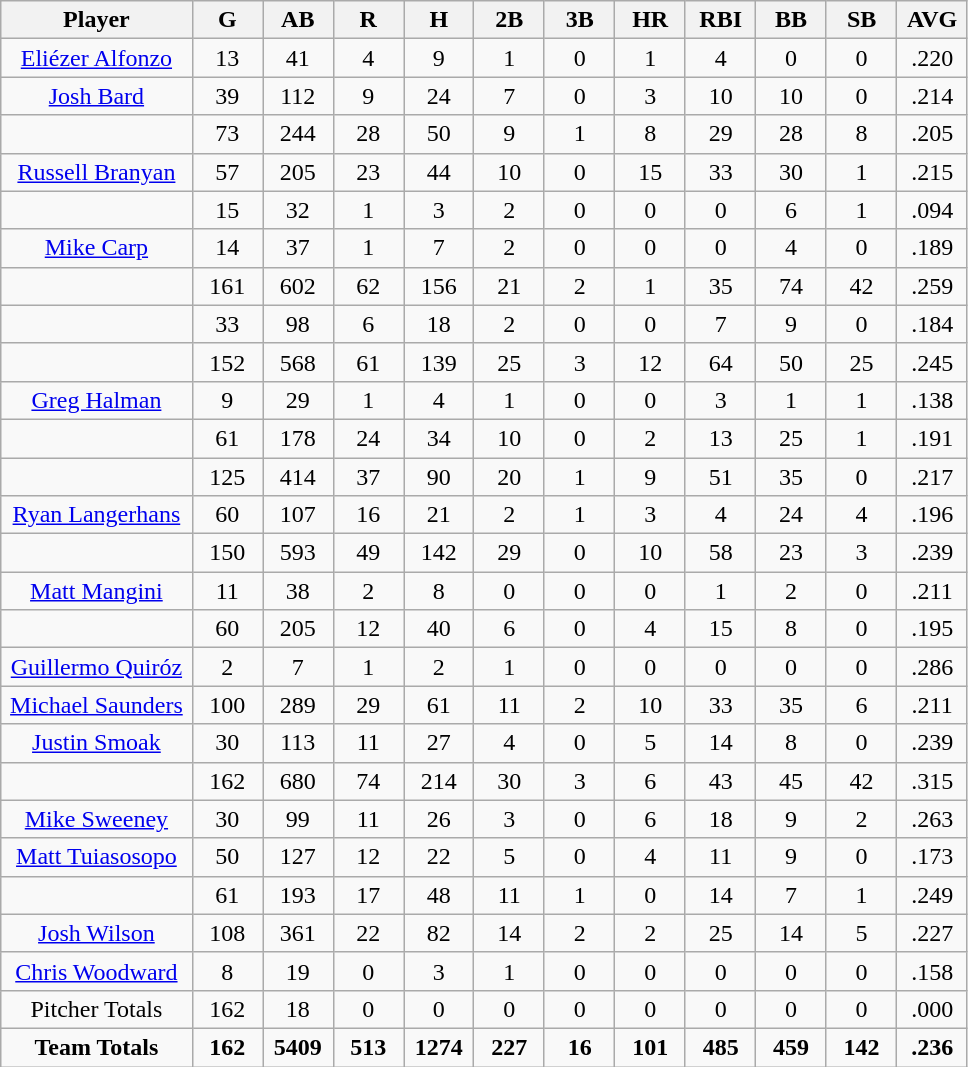<table class="wikitable sortable">
<tr>
<th bgcolor="#DDDDFF" width="19%">Player</th>
<th bgcolor="#DDDDFF" width="7%">G</th>
<th bgcolor="#DDDDFF" width="7%">AB</th>
<th bgcolor="#DDDDFF" width="7%">R</th>
<th bgcolor="#DDDDFF" width="7%">H</th>
<th bgcolor="#DDDDFF" width="7%">2B</th>
<th bgcolor="#DDDDFF" width="7%">3B</th>
<th bgcolor="#DDDDFF" width="7%">HR</th>
<th bgcolor="#DDDDFF" width="7%">RBI</th>
<th bgcolor="#DDDDFF" width="7%">BB</th>
<th bgcolor="#DDDDFF" width="7%">SB</th>
<th bgcolor="#DDDDFF" width="7%">AVG</th>
</tr>
<tr align="center">
<td><a href='#'>Eliézer Alfonzo</a></td>
<td>13</td>
<td>41</td>
<td>4</td>
<td>9</td>
<td>1</td>
<td>0</td>
<td>1</td>
<td>4</td>
<td>0</td>
<td>0</td>
<td>.220</td>
</tr>
<tr align=center>
<td><a href='#'>Josh Bard</a></td>
<td>39</td>
<td>112</td>
<td>9</td>
<td>24</td>
<td>7</td>
<td>0</td>
<td>3</td>
<td>10</td>
<td>10</td>
<td>0</td>
<td>.214</td>
</tr>
<tr align=center>
<td></td>
<td>73</td>
<td>244</td>
<td>28</td>
<td>50</td>
<td>9</td>
<td>1</td>
<td>8</td>
<td>29</td>
<td>28</td>
<td>8</td>
<td>.205</td>
</tr>
<tr align="center">
<td><a href='#'>Russell Branyan</a></td>
<td>57</td>
<td>205</td>
<td>23</td>
<td>44</td>
<td>10</td>
<td>0</td>
<td>15</td>
<td>33</td>
<td>30</td>
<td>1</td>
<td>.215</td>
</tr>
<tr align=center>
<td></td>
<td>15</td>
<td>32</td>
<td>1</td>
<td>3</td>
<td>2</td>
<td>0</td>
<td>0</td>
<td>0</td>
<td>6</td>
<td>1</td>
<td>.094</td>
</tr>
<tr align="center">
<td><a href='#'>Mike Carp</a></td>
<td>14</td>
<td>37</td>
<td>1</td>
<td>7</td>
<td>2</td>
<td>0</td>
<td>0</td>
<td>0</td>
<td>4</td>
<td>0</td>
<td>.189</td>
</tr>
<tr align=center>
<td></td>
<td>161</td>
<td>602</td>
<td>62</td>
<td>156</td>
<td>21</td>
<td>2</td>
<td>1</td>
<td>35</td>
<td>74</td>
<td>42</td>
<td>.259</td>
</tr>
<tr align="center">
<td></td>
<td>33</td>
<td>98</td>
<td>6</td>
<td>18</td>
<td>2</td>
<td>0</td>
<td>0</td>
<td>7</td>
<td>9</td>
<td>0</td>
<td>.184</td>
</tr>
<tr align="center">
<td></td>
<td>152</td>
<td>568</td>
<td>61</td>
<td>139</td>
<td>25</td>
<td>3</td>
<td>12</td>
<td>64</td>
<td>50</td>
<td>25</td>
<td>.245</td>
</tr>
<tr align="center">
<td><a href='#'>Greg Halman</a></td>
<td>9</td>
<td>29</td>
<td>1</td>
<td>4</td>
<td>1</td>
<td>0</td>
<td>0</td>
<td>3</td>
<td>1</td>
<td>1</td>
<td>.138</td>
</tr>
<tr align=center>
<td></td>
<td>61</td>
<td>178</td>
<td>24</td>
<td>34</td>
<td>10</td>
<td>0</td>
<td>2</td>
<td>13</td>
<td>25</td>
<td>1</td>
<td>.191</td>
</tr>
<tr align="center">
<td></td>
<td>125</td>
<td>414</td>
<td>37</td>
<td>90</td>
<td>20</td>
<td>1</td>
<td>9</td>
<td>51</td>
<td>35</td>
<td>0</td>
<td>.217</td>
</tr>
<tr align="center">
<td><a href='#'>Ryan Langerhans</a></td>
<td>60</td>
<td>107</td>
<td>16</td>
<td>21</td>
<td>2</td>
<td>1</td>
<td>3</td>
<td>4</td>
<td>24</td>
<td>4</td>
<td>.196</td>
</tr>
<tr align=center>
<td></td>
<td>150</td>
<td>593</td>
<td>49</td>
<td>142</td>
<td>29</td>
<td>0</td>
<td>10</td>
<td>58</td>
<td>23</td>
<td>3</td>
<td>.239</td>
</tr>
<tr align="center">
<td><a href='#'>Matt Mangini</a></td>
<td>11</td>
<td>38</td>
<td>2</td>
<td>8</td>
<td>0</td>
<td>0</td>
<td>0</td>
<td>1</td>
<td>2</td>
<td>0</td>
<td>.211</td>
</tr>
<tr align=center>
<td></td>
<td>60</td>
<td>205</td>
<td>12</td>
<td>40</td>
<td>6</td>
<td>0</td>
<td>4</td>
<td>15</td>
<td>8</td>
<td>0</td>
<td>.195</td>
</tr>
<tr align="center">
<td><a href='#'>Guillermo Quiróz</a></td>
<td>2</td>
<td>7</td>
<td>1</td>
<td>2</td>
<td>1</td>
<td>0</td>
<td>0</td>
<td>0</td>
<td>0</td>
<td>0</td>
<td>.286</td>
</tr>
<tr align=center>
<td><a href='#'>Michael Saunders</a></td>
<td>100</td>
<td>289</td>
<td>29</td>
<td>61</td>
<td>11</td>
<td>2</td>
<td>10</td>
<td>33</td>
<td>35</td>
<td>6</td>
<td>.211</td>
</tr>
<tr align=center>
<td><a href='#'>Justin Smoak</a></td>
<td>30</td>
<td>113</td>
<td>11</td>
<td>27</td>
<td>4</td>
<td>0</td>
<td>5</td>
<td>14</td>
<td>8</td>
<td>0</td>
<td>.239</td>
</tr>
<tr align=center>
<td></td>
<td>162</td>
<td>680</td>
<td>74</td>
<td>214</td>
<td>30</td>
<td>3</td>
<td>6</td>
<td>43</td>
<td>45</td>
<td>42</td>
<td>.315</td>
</tr>
<tr align="center">
<td><a href='#'>Mike Sweeney</a></td>
<td>30</td>
<td>99</td>
<td>11</td>
<td>26</td>
<td>3</td>
<td>0</td>
<td>6</td>
<td>18</td>
<td>9</td>
<td>2</td>
<td>.263</td>
</tr>
<tr align=center>
<td><a href='#'>Matt Tuiasosopo</a></td>
<td>50</td>
<td>127</td>
<td>12</td>
<td>22</td>
<td>5</td>
<td>0</td>
<td>4</td>
<td>11</td>
<td>9</td>
<td>0</td>
<td>.173</td>
</tr>
<tr align=center>
<td></td>
<td>61</td>
<td>193</td>
<td>17</td>
<td>48</td>
<td>11</td>
<td>1</td>
<td>0</td>
<td>14</td>
<td>7</td>
<td>1</td>
<td>.249</td>
</tr>
<tr align=center>
<td><a href='#'>Josh Wilson</a></td>
<td>108</td>
<td>361</td>
<td>22</td>
<td>82</td>
<td>14</td>
<td>2</td>
<td>2</td>
<td>25</td>
<td>14</td>
<td>5</td>
<td>.227</td>
</tr>
<tr align=center>
<td><a href='#'>Chris Woodward</a></td>
<td>8</td>
<td>19</td>
<td>0</td>
<td>3</td>
<td>1</td>
<td>0</td>
<td>0</td>
<td>0</td>
<td>0</td>
<td>0</td>
<td>.158</td>
</tr>
<tr align=center>
<td>Pitcher Totals</td>
<td>162</td>
<td>18</td>
<td>0</td>
<td>0</td>
<td>0</td>
<td>0</td>
<td>0</td>
<td>0</td>
<td>0</td>
<td>0</td>
<td>.000</td>
</tr>
<tr align=center>
<td><strong>Team Totals</strong></td>
<td><strong>162</strong></td>
<td><strong>5409</strong></td>
<td><strong>513</strong></td>
<td><strong>1274</strong></td>
<td><strong>227</strong></td>
<td><strong>16</strong></td>
<td><strong>101</strong></td>
<td><strong>485</strong></td>
<td><strong>459</strong></td>
<td><strong>142</strong></td>
<td><strong>.236</strong></td>
</tr>
</table>
